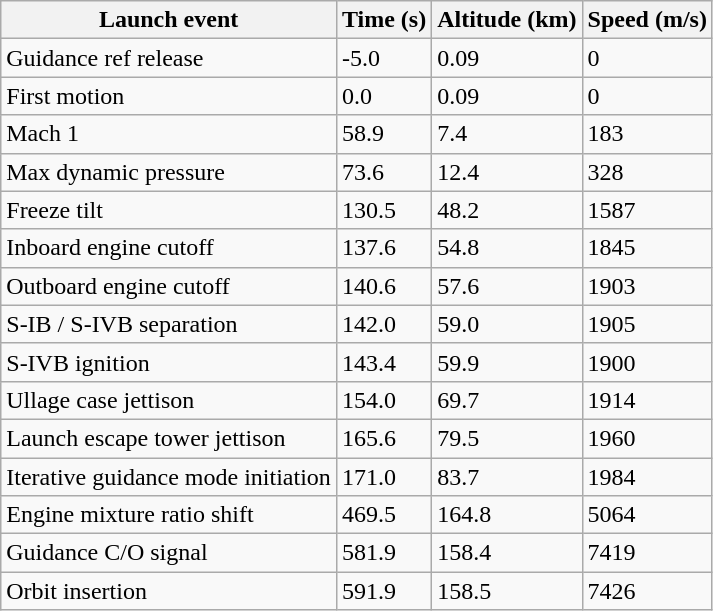<table class="wikitable defaultright col1left">
<tr>
<th>Launch event</th>
<th scope=col>Time (s)</th>
<th scope=col>Altitude (km)</th>
<th scope=col>Speed (m/s)</th>
</tr>
<tr>
<td>Guidance ref release</td>
<td>-5.0</td>
<td>0.09</td>
<td>0</td>
</tr>
<tr>
<td>First motion</td>
<td>0.0</td>
<td>0.09</td>
<td>0</td>
</tr>
<tr>
<td>Mach 1</td>
<td>58.9</td>
<td>7.4</td>
<td>183</td>
</tr>
<tr>
<td>Max dynamic pressure</td>
<td>73.6</td>
<td>12.4</td>
<td>328</td>
</tr>
<tr>
<td>Freeze tilt</td>
<td>130.5</td>
<td>48.2</td>
<td>1587</td>
</tr>
<tr>
<td>Inboard engine cutoff</td>
<td>137.6</td>
<td>54.8</td>
<td>1845</td>
</tr>
<tr>
<td>Outboard engine cutoff</td>
<td>140.6</td>
<td>57.6</td>
<td>1903</td>
</tr>
<tr>
<td>S-IB / S-IVB separation</td>
<td>142.0</td>
<td>59.0</td>
<td>1905</td>
</tr>
<tr>
<td>S-IVB ignition</td>
<td>143.4</td>
<td>59.9</td>
<td>1900</td>
</tr>
<tr>
<td>Ullage case jettison</td>
<td>154.0</td>
<td>69.7</td>
<td>1914</td>
</tr>
<tr>
<td>Launch escape tower jettison</td>
<td>165.6</td>
<td>79.5</td>
<td>1960</td>
</tr>
<tr>
<td>Iterative guidance mode initiation</td>
<td>171.0</td>
<td>83.7</td>
<td>1984</td>
</tr>
<tr>
<td>Engine mixture ratio shift</td>
<td>469.5</td>
<td>164.8</td>
<td>5064</td>
</tr>
<tr>
<td>Guidance C/O signal</td>
<td>581.9</td>
<td>158.4</td>
<td>7419</td>
</tr>
<tr>
<td>Orbit insertion</td>
<td>591.9</td>
<td>158.5</td>
<td>7426</td>
</tr>
</table>
